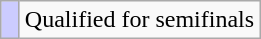<table class="wikitable">
<tr>
<td style="background:#CCCCFF;" width=5px></td>
<td>Qualified for semifinals</td>
</tr>
</table>
